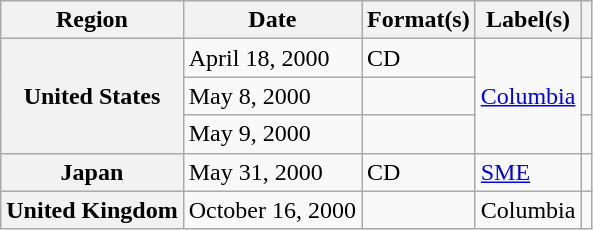<table class="wikitable plainrowheaders">
<tr>
<th scope="col">Region</th>
<th scope="col">Date</th>
<th scope="col">Format(s)</th>
<th scope="col">Label(s)</th>
<th scope="col"></th>
</tr>
<tr>
<th scope="row" rowspan="3">United States</th>
<td>April 18, 2000</td>
<td>CD</td>
<td rowspan="3"><a href='#'>Columbia</a></td>
<td align="center"></td>
</tr>
<tr>
<td>May 8, 2000</td>
<td></td>
<td align="center"></td>
</tr>
<tr>
<td>May 9, 2000</td>
<td></td>
<td align="center"></td>
</tr>
<tr>
<th scope="row">Japan</th>
<td>May 31, 2000</td>
<td>CD</td>
<td><a href='#'>SME</a></td>
<td align="center"></td>
</tr>
<tr>
<th scope="row">United Kingdom</th>
<td>October 16, 2000</td>
<td></td>
<td>Columbia</td>
<td align="center"></td>
</tr>
</table>
